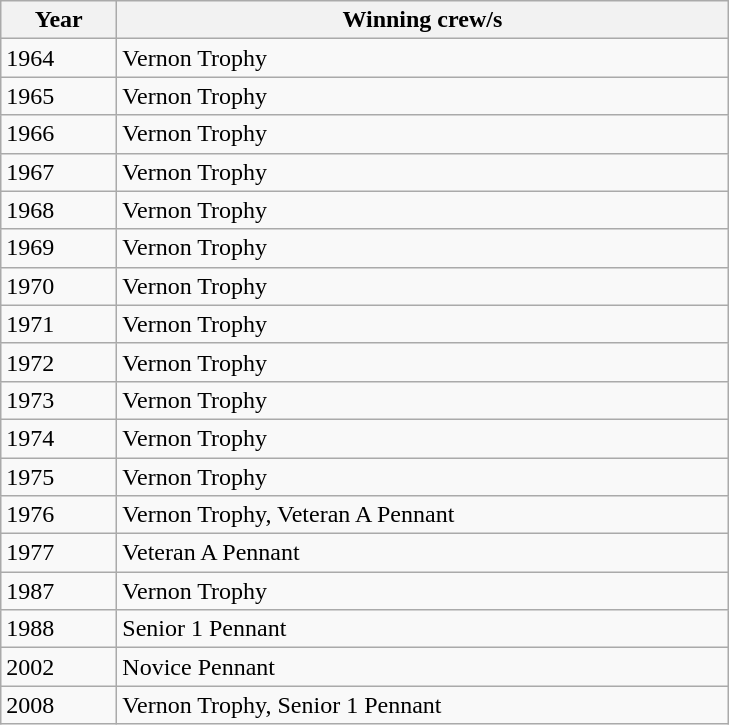<table class="wikitable">
<tr>
<th width=70>Year</th>
<th width=400>Winning crew/s</th>
</tr>
<tr>
<td>1964</td>
<td>Vernon Trophy</td>
</tr>
<tr>
<td>1965</td>
<td>Vernon Trophy</td>
</tr>
<tr>
<td>1966</td>
<td>Vernon Trophy</td>
</tr>
<tr>
<td>1967</td>
<td>Vernon Trophy</td>
</tr>
<tr>
<td>1968</td>
<td>Vernon Trophy</td>
</tr>
<tr>
<td>1969</td>
<td>Vernon Trophy</td>
</tr>
<tr>
<td>1970</td>
<td>Vernon Trophy</td>
</tr>
<tr>
<td>1971</td>
<td>Vernon Trophy</td>
</tr>
<tr>
<td>1972</td>
<td>Vernon Trophy</td>
</tr>
<tr>
<td>1973</td>
<td>Vernon Trophy</td>
</tr>
<tr>
<td>1974</td>
<td>Vernon Trophy</td>
</tr>
<tr>
<td>1975</td>
<td>Vernon Trophy</td>
</tr>
<tr>
<td>1976</td>
<td>Vernon Trophy, Veteran A Pennant</td>
</tr>
<tr>
<td>1977</td>
<td>Veteran A Pennant</td>
</tr>
<tr>
<td>1987</td>
<td>Vernon Trophy</td>
</tr>
<tr>
<td>1988</td>
<td>Senior 1 Pennant</td>
</tr>
<tr>
<td>2002</td>
<td>Novice Pennant</td>
</tr>
<tr>
<td>2008</td>
<td>Vernon Trophy, Senior 1 Pennant</td>
</tr>
</table>
